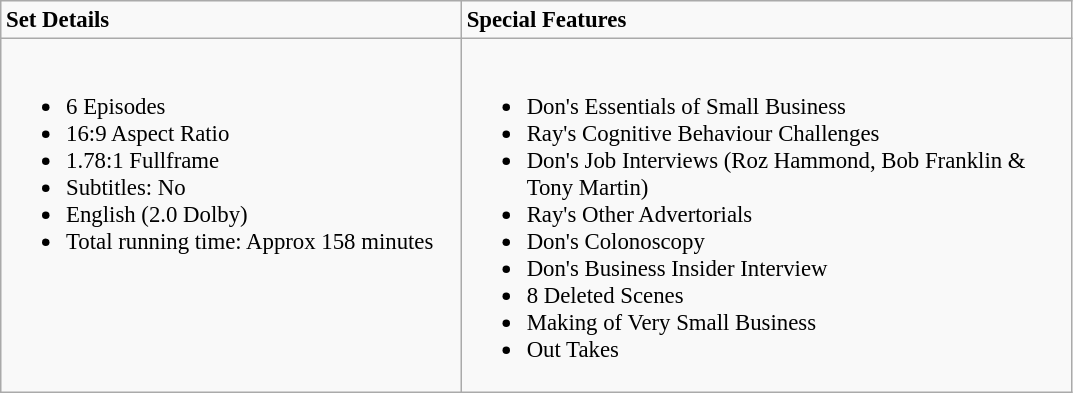<table class="wikitable" style="font-size:95%;">
<tr>
<td width="300"><strong>Set Details</strong></td>
<td width="400"><strong>Special Features</strong></td>
</tr>
<tr valign="top">
<td colspan="1" width="300" align="left"><br><ul><li>6 Episodes</li><li>16:9 Aspect Ratio</li><li>1.78:1 Fullframe</li><li>Subtitles: No</li><li>English (2.0 Dolby)</li><li>Total running time: Approx 158 minutes</li></ul></td>
<td colspan="1" width="400" align="left"><br><ul><li>Don's Essentials of Small Business</li><li>Ray's Cognitive Behaviour Challenges</li><li>Don's Job Interviews (Roz Hammond, Bob Franklin & Tony Martin)</li><li>Ray's Other Advertorials</li><li>Don's Colonoscopy</li><li>Don's Business Insider Interview</li><li>8 Deleted Scenes</li><li>Making of Very Small Business</li><li>Out Takes</li></ul></td>
</tr>
</table>
